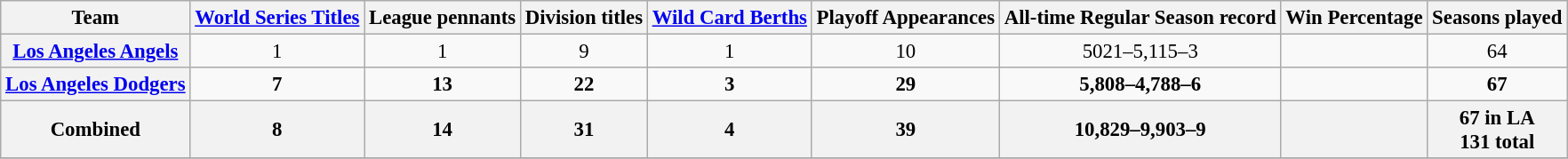<table class="wikitable" style="text-align:center;font-size:95%">
<tr>
<th>Team</th>
<th><a href='#'>World Series Titles</a></th>
<th>League pennants</th>
<th>Division titles</th>
<th><a href='#'>Wild Card Berths</a></th>
<th>Playoff Appearances</th>
<th>All-time Regular Season record</th>
<th>Win Percentage</th>
<th>Seasons played</th>
</tr>
<tr>
<th><a href='#'>Los Angeles Angels</a></th>
<td>1</td>
<td>1</td>
<td>9</td>
<td>1</td>
<td>10</td>
<td>5021–5,115–3</td>
<td></td>
<td>64</td>
</tr>
<tr>
<th><a href='#'>Los Angeles Dodgers</a></th>
<td><strong>7</strong></td>
<td><strong>13</strong></td>
<td><strong>22</strong></td>
<td><strong>3</strong></td>
<td><strong>29</strong></td>
<td><strong>5,808–4,788–6</strong></td>
<td><strong></strong></td>
<td><strong>67</strong></td>
</tr>
<tr>
<th>Combined</th>
<th>8</th>
<th>14</th>
<th>31</th>
<th>4</th>
<th>39</th>
<th>10,829–9,903–9</th>
<th></th>
<th>67 in LA<br>131 total</th>
</tr>
<tr>
</tr>
</table>
